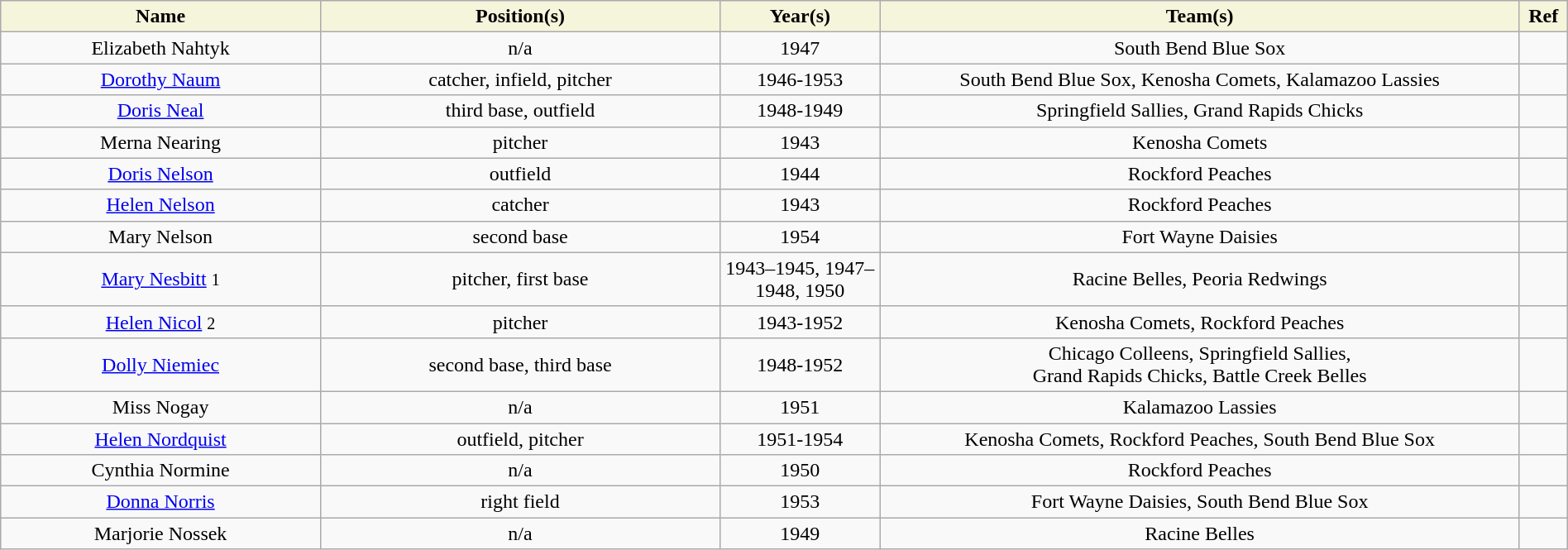<table class="wikitable" style="width: 100%">
<tr>
<th style="background:#F5F5DC;" width=20%>Name</th>
<th width=25% style="background:#F5F5DC;">Position(s)</th>
<th width=10% style="background:#F5F5DC;">Year(s)</th>
<th width=40% style="background:#F5F5DC;">Team(s)</th>
<th width=3% style="background:#F5F5DC;">Ref</th>
</tr>
<tr align=center>
<td>Elizabeth Nahtyk</td>
<td>n/a</td>
<td>1947</td>
<td>South Bend Blue Sox</td>
<td></td>
</tr>
<tr align=center>
<td><a href='#'>Dorothy Naum</a></td>
<td>catcher, infield, pitcher</td>
<td>1946-1953</td>
<td>South Bend Blue Sox, Kenosha Comets, Kalamazoo Lassies</td>
<td></td>
</tr>
<tr align=center>
<td><a href='#'>Doris Neal</a></td>
<td>third base, outfield</td>
<td>1948-1949</td>
<td>Springfield Sallies, Grand Rapids Chicks</td>
<td></td>
</tr>
<tr align=center>
<td>Merna Nearing</td>
<td>pitcher</td>
<td>1943</td>
<td>Kenosha Comets</td>
<td></td>
</tr>
<tr align=center>
<td><a href='#'>Doris Nelson</a></td>
<td>outfield</td>
<td>1944</td>
<td>Rockford Peaches</td>
<td></td>
</tr>
<tr align=center>
<td><a href='#'>Helen Nelson</a></td>
<td>catcher</td>
<td>1943</td>
<td>Rockford Peaches</td>
<td></td>
</tr>
<tr align=center>
<td>Mary Nelson</td>
<td>second base</td>
<td>1954</td>
<td>Fort Wayne Daisies</td>
<td></td>
</tr>
<tr align=center>
<td><a href='#'>Mary Nesbitt</a> <small>1</small></td>
<td>pitcher, first base</td>
<td>1943–1945, 1947–1948, 1950</td>
<td>Racine Belles, Peoria Redwings</td>
<td></td>
</tr>
<tr align=center>
<td><a href='#'>Helen Nicol</a> <small>2</small></td>
<td>pitcher</td>
<td>1943-1952</td>
<td>Kenosha Comets, Rockford Peaches</td>
<td></td>
</tr>
<tr align=center>
<td><a href='#'>Dolly Niemiec</a></td>
<td>second base, third base</td>
<td>1948-1952</td>
<td>Chicago Colleens, Springfield Sallies,<br>Grand Rapids Chicks, Battle Creek Belles</td>
<td></td>
</tr>
<tr align=center>
<td>Miss Nogay</td>
<td>n/a</td>
<td>1951</td>
<td>Kalamazoo Lassies</td>
<td></td>
</tr>
<tr align=center>
<td><a href='#'>Helen Nordquist</a></td>
<td>outfield, pitcher</td>
<td>1951-1954</td>
<td>Kenosha Comets, Rockford Peaches, South Bend Blue Sox</td>
<td></td>
</tr>
<tr align=center>
<td>Cynthia Normine</td>
<td>n/a</td>
<td>1950</td>
<td>Rockford Peaches</td>
<td></td>
</tr>
<tr align=center>
<td><a href='#'>Donna Norris</a></td>
<td>right field</td>
<td>1953</td>
<td>Fort Wayne Daisies, South Bend Blue Sox</td>
<td></td>
</tr>
<tr align=center>
<td>Marjorie Nossek</td>
<td>n/a</td>
<td>1949</td>
<td>Racine Belles</td>
<td></td>
</tr>
</table>
